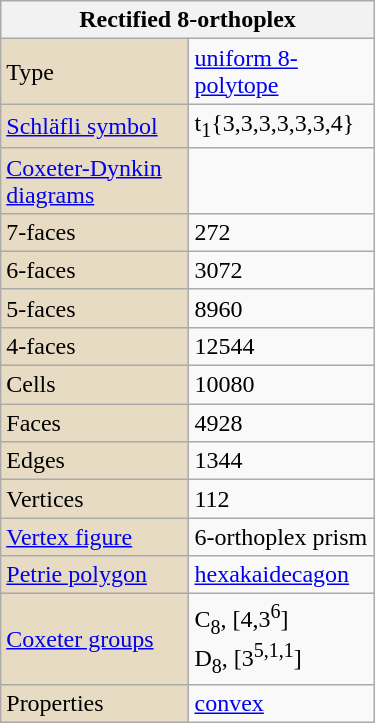<table class="wikitable" align="right" style="margin-left:10px" width="250">
<tr>
<th bgcolor=#e7dcc3 colspan=2>Rectified 8-orthoplex</th>
</tr>
<tr>
<td bgcolor=#e7dcc3>Type</td>
<td><a href='#'>uniform 8-polytope</a></td>
</tr>
<tr>
<td bgcolor=#e7dcc3><a href='#'>Schläfli symbol</a></td>
<td>t<sub>1</sub>{3,3,3,3,3,3,4}</td>
</tr>
<tr>
<td bgcolor=#e7dcc3><a href='#'>Coxeter-Dynkin diagrams</a></td>
<td><br></td>
</tr>
<tr>
<td bgcolor=#e7dcc3>7-faces</td>
<td>272</td>
</tr>
<tr>
<td bgcolor=#e7dcc3>6-faces</td>
<td>3072</td>
</tr>
<tr>
<td bgcolor=#e7dcc3>5-faces</td>
<td>8960</td>
</tr>
<tr>
<td bgcolor=#e7dcc3>4-faces</td>
<td>12544</td>
</tr>
<tr>
<td bgcolor=#e7dcc3>Cells</td>
<td>10080</td>
</tr>
<tr>
<td bgcolor=#e7dcc3>Faces</td>
<td>4928</td>
</tr>
<tr>
<td bgcolor=#e7dcc3>Edges</td>
<td>1344</td>
</tr>
<tr>
<td bgcolor=#e7dcc3>Vertices</td>
<td>112</td>
</tr>
<tr>
<td bgcolor=#e7dcc3><a href='#'>Vertex figure</a></td>
<td>6-orthoplex prism</td>
</tr>
<tr>
<td bgcolor=#e7dcc3><a href='#'>Petrie polygon</a></td>
<td><a href='#'>hexakaidecagon</a></td>
</tr>
<tr>
<td bgcolor=#e7dcc3><a href='#'>Coxeter groups</a></td>
<td>C<sub>8</sub>, [4,3<sup>6</sup>]<br>D<sub>8</sub>, [3<sup>5,1,1</sup>]</td>
</tr>
<tr>
<td bgcolor=#e7dcc3>Properties</td>
<td><a href='#'>convex</a></td>
</tr>
</table>
